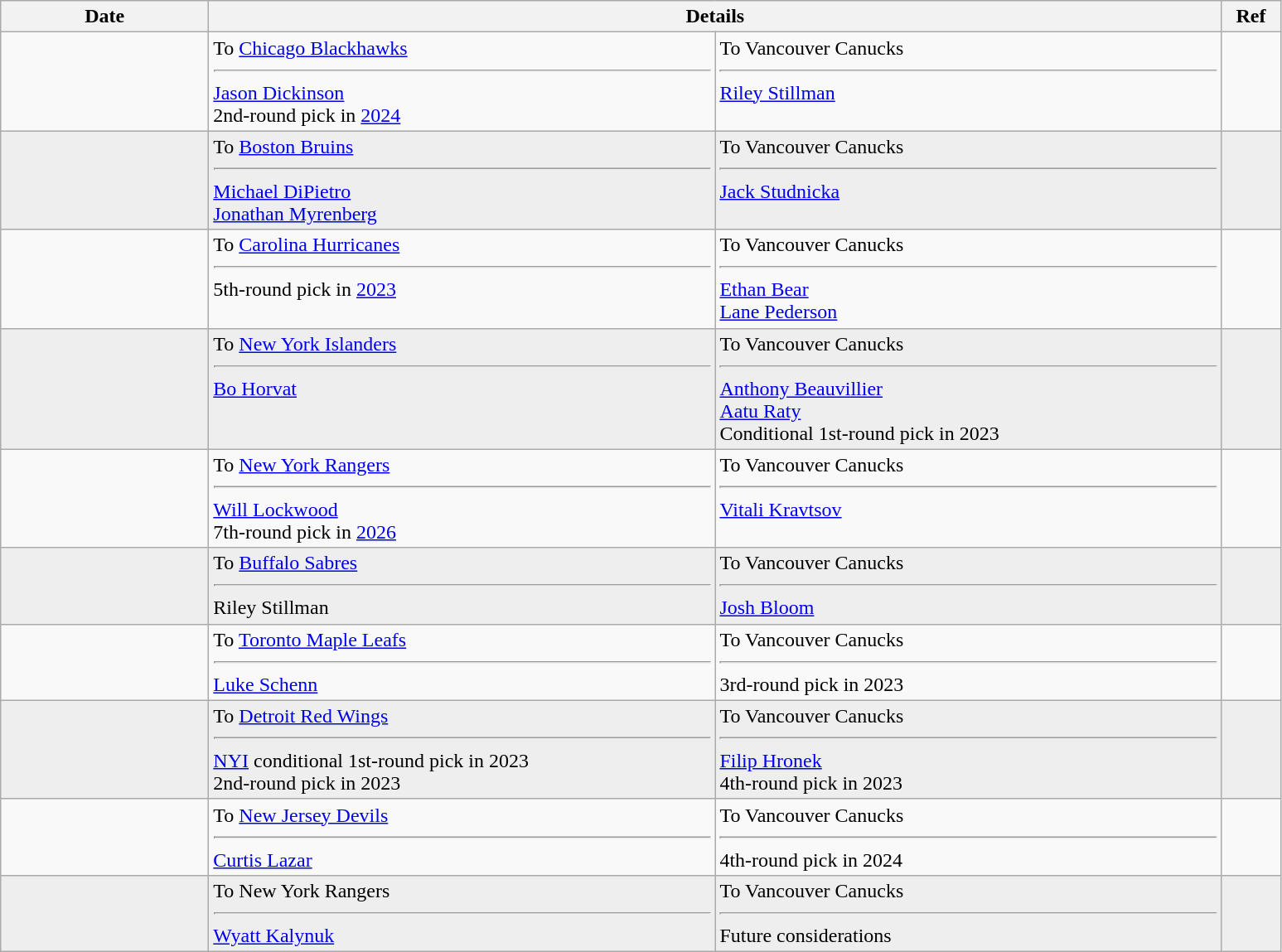<table class="wikitable">
<tr>
<th style="width: 10em;">Date</th>
<th colspan=2>Details</th>
<th style="width: 2.5em;">Ref</th>
</tr>
<tr>
<td></td>
<td style="width: 25em;" valign="top">To <a href='#'>Chicago Blackhawks</a><hr><a href='#'>Jason Dickinson</a><br>2nd-round pick in <a href='#'>2024</a></td>
<td style="width: 25em;" valign="top">To Vancouver Canucks<hr><a href='#'>Riley Stillman</a></td>
<td></td>
</tr>
<tr bgcolor="eeeeee">
<td></td>
<td style="width: 25em;" valign="top">To <a href='#'>Boston Bruins</a><hr><a href='#'>Michael DiPietro</a><br><a href='#'>Jonathan Myrenberg</a></td>
<td style="width: 25em;" valign="top">To Vancouver Canucks<hr><a href='#'>Jack Studnicka</a></td>
<td></td>
</tr>
<tr>
<td></td>
<td style="width: 25em;" valign="top">To <a href='#'>Carolina Hurricanes</a><hr>5th-round pick in <a href='#'>2023</a></td>
<td style="width: 25em;" valign="top">To Vancouver Canucks<hr><a href='#'>Ethan Bear</a><br><a href='#'>Lane Pederson</a></td>
<td></td>
</tr>
<tr bgcolor="eeeeee">
<td></td>
<td style="width: 25em;" valign="top">To <a href='#'>New York Islanders</a><hr><a href='#'>Bo Horvat</a></td>
<td style="width: 25em;" valign="top">To Vancouver Canucks<hr><a href='#'>Anthony Beauvillier</a><br><a href='#'>Aatu Raty</a><br>Conditional 1st-round pick in 2023</td>
<td></td>
</tr>
<tr>
<td></td>
<td style="width: 25em;" valign="top">To <a href='#'>New York Rangers</a><hr><a href='#'>Will Lockwood</a><br>7th-round pick in <a href='#'>2026</a></td>
<td style="width: 25em;" valign="top">To Vancouver Canucks<hr><a href='#'>Vitali Kravtsov</a></td>
<td></td>
</tr>
<tr bgcolor="eeeeee">
<td></td>
<td style="width: 25em;" valign="top">To <a href='#'>Buffalo Sabres</a><hr>Riley Stillman</td>
<td style="width: 25em;" valign="top">To Vancouver Canucks<hr><a href='#'>Josh Bloom</a></td>
<td></td>
</tr>
<tr>
<td></td>
<td style="width: 25em;" valign="top">To <a href='#'>Toronto Maple Leafs</a><hr><a href='#'>Luke Schenn</a></td>
<td style="width: 25em;" valign="top">To Vancouver Canucks<hr>3rd-round pick in 2023</td>
<td></td>
</tr>
<tr bgcolor="eeeeee">
<td></td>
<td style="width: 25em;" valign="top">To <a href='#'>Detroit Red Wings</a><hr><a href='#'>NYI</a> conditional 1st-round pick in 2023<br>2nd-round pick in 2023</td>
<td style="width: 25em;" valign="top">To Vancouver Canucks<hr><a href='#'>Filip Hronek</a><br>4th-round pick in 2023</td>
<td></td>
</tr>
<tr>
<td></td>
<td style="width: 25em;" valign="top">To <a href='#'>New Jersey Devils</a><hr><a href='#'>Curtis Lazar</a></td>
<td style="width: 25em;" valign="top">To Vancouver Canucks<hr>4th-round pick in 2024</td>
<td></td>
</tr>
<tr bgcolor="eeeeee">
<td></td>
<td style="width: 25em;" valign="top">To New York Rangers<hr><a href='#'>Wyatt Kalynuk</a></td>
<td style="width: 25em;" valign="top">To Vancouver Canucks<hr>Future considerations</td>
<td></td>
</tr>
</table>
